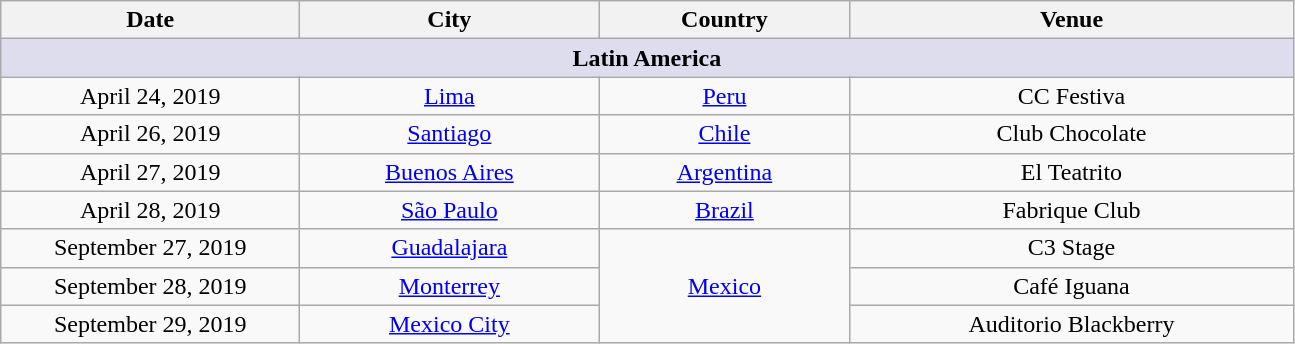<table class="wikitable plainrowheaders" style="text-align:center;">
<tr>
<th scope="col" style="width:12em;">Date</th>
<th scope="col" style="width:12em;">City</th>
<th scope="col" style="width:10em;">Country</th>
<th scope="col" style="width:18em;">Venue</th>
</tr>
<tr bgcolor="#DDDDDD">
<th style="background:#dde;" colspan="4"><strong>Latin America</strong></th>
</tr>
<tr>
<td align="center">April 24, 2019</td>
<td align="center"><a href='#'>Lima</a></td>
<td align="center"><a href='#'>Peru</a></td>
<td align="center">CC Festiva</td>
</tr>
<tr>
<td align="center">April 26, 2019</td>
<td align="center"><a href='#'>Santiago</a></td>
<td align="center"><a href='#'>Chile</a></td>
<td align="center">Club Chocolate</td>
</tr>
<tr>
<td align="center">April 27, 2019</td>
<td align="center"><a href='#'>Buenos Aires</a></td>
<td align="center"><a href='#'>Argentina</a></td>
<td align="center">El Teatrito</td>
</tr>
<tr>
<td align="center">April 28, 2019</td>
<td align="center"><a href='#'>São Paulo</a></td>
<td align="center"><a href='#'>Brazil</a></td>
<td align="center">Fabrique Club</td>
</tr>
<tr>
<td align="center">September 27, 2019</td>
<td align="center"><a href='#'>Guadalajara</a></td>
<td align="center" rowspan="3"><a href='#'>Mexico</a></td>
<td align="center">C3 Stage</td>
</tr>
<tr>
<td align="center">September 28, 2019</td>
<td align="center"><a href='#'>Monterrey</a></td>
<td align="center">Café Iguana</td>
</tr>
<tr>
<td align="center">September 29, 2019</td>
<td align="center"><a href='#'>Mexico City</a></td>
<td align="center">Auditorio Blackberry</td>
</tr>
</table>
